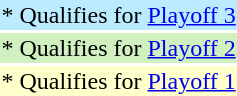<table>
<tr style="background: #BBEBFF;">
<td>* Qualifies for <a href='#'>Playoff 3</a></td>
</tr>
<tr style="background: #D0F0C0;">
<td>* Qualifies for <a href='#'>Playoff 2</a></td>
</tr>
<tr style="background: #FFFFCC;">
<td>* Qualifies for <a href='#'>Playoff 1</a></td>
</tr>
</table>
